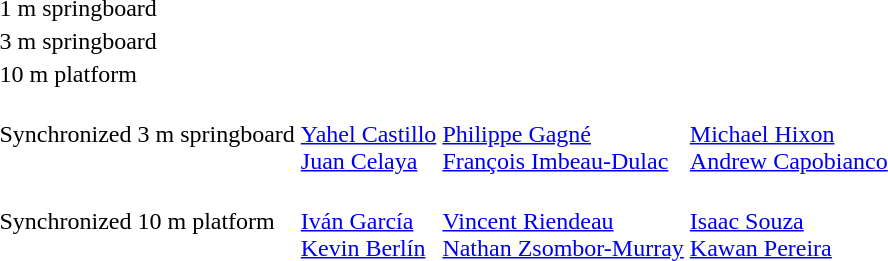<table>
<tr>
<td>1 m springboard<br></td>
<td></td>
<td></td>
<td></td>
</tr>
<tr>
<td>3 m springboard<br></td>
<td></td>
<td></td>
<td></td>
</tr>
<tr>
<td>10 m platform<br></td>
<td></td>
<td></td>
<td></td>
</tr>
<tr>
<td>Synchronized 3 m springboard<br></td>
<td><br><a href='#'>Yahel Castillo</a><br><a href='#'>Juan Celaya</a></td>
<td><br><a href='#'>Philippe Gagné</a><br><a href='#'>François Imbeau-Dulac</a></td>
<td><br><a href='#'>Michael Hixon</a><br><a href='#'>Andrew Capobianco</a></td>
</tr>
<tr>
<td>Synchronized 10 m platform<br></td>
<td><br><a href='#'>Iván García</a><br><a href='#'>Kevin Berlín</a></td>
<td><br><a href='#'>Vincent Riendeau</a><br><a href='#'>Nathan Zsombor-Murray</a></td>
<td><br> <a href='#'>Isaac Souza</a><br><a href='#'>Kawan Pereira</a></td>
</tr>
</table>
